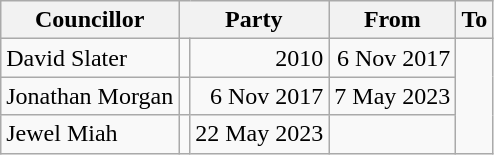<table class=wikitable>
<tr>
<th>Councillor</th>
<th colspan=2>Party</th>
<th>From</th>
<th>To</th>
</tr>
<tr>
<td>David Slater</td>
<td></td>
<td align=right>2010</td>
<td align=right>6 Nov 2017</td>
</tr>
<tr>
<td>Jonathan Morgan</td>
<td></td>
<td align=right>6 Nov 2017</td>
<td align=right>7 May 2023</td>
</tr>
<tr>
<td>Jewel Miah</td>
<td></td>
<td align=right>22 May 2023</td>
<td align=right></td>
</tr>
</table>
